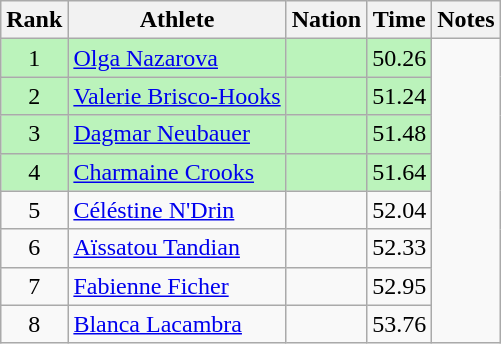<table class="wikitable sortable" style="text-align:center">
<tr>
<th>Rank</th>
<th>Athlete</th>
<th>Nation</th>
<th>Time</th>
<th>Notes</th>
</tr>
<tr style="background:#bbf3bb;">
<td>1</td>
<td align=left><a href='#'>Olga Nazarova</a></td>
<td align=left></td>
<td>50.26</td>
</tr>
<tr style="background:#bbf3bb;">
<td>2</td>
<td align=left><a href='#'>Valerie Brisco-Hooks</a></td>
<td align=left></td>
<td>51.24</td>
</tr>
<tr style="background:#bbf3bb;">
<td>3</td>
<td align=left><a href='#'>Dagmar Neubauer</a></td>
<td align=left></td>
<td>51.48</td>
</tr>
<tr style="background:#bbf3bb;">
<td>4</td>
<td align=left><a href='#'>Charmaine Crooks</a></td>
<td align=left></td>
<td>51.64</td>
</tr>
<tr>
<td>5</td>
<td align=left><a href='#'>Céléstine N'Drin</a></td>
<td align=left></td>
<td>52.04</td>
</tr>
<tr>
<td>6</td>
<td align=left><a href='#'>Aïssatou Tandian</a></td>
<td align=left></td>
<td>52.33</td>
</tr>
<tr>
<td>7</td>
<td align=left><a href='#'>Fabienne Ficher</a></td>
<td align=left></td>
<td>52.95</td>
</tr>
<tr>
<td>8</td>
<td align=left><a href='#'>Blanca Lacambra</a></td>
<td align=left></td>
<td>53.76</td>
</tr>
</table>
